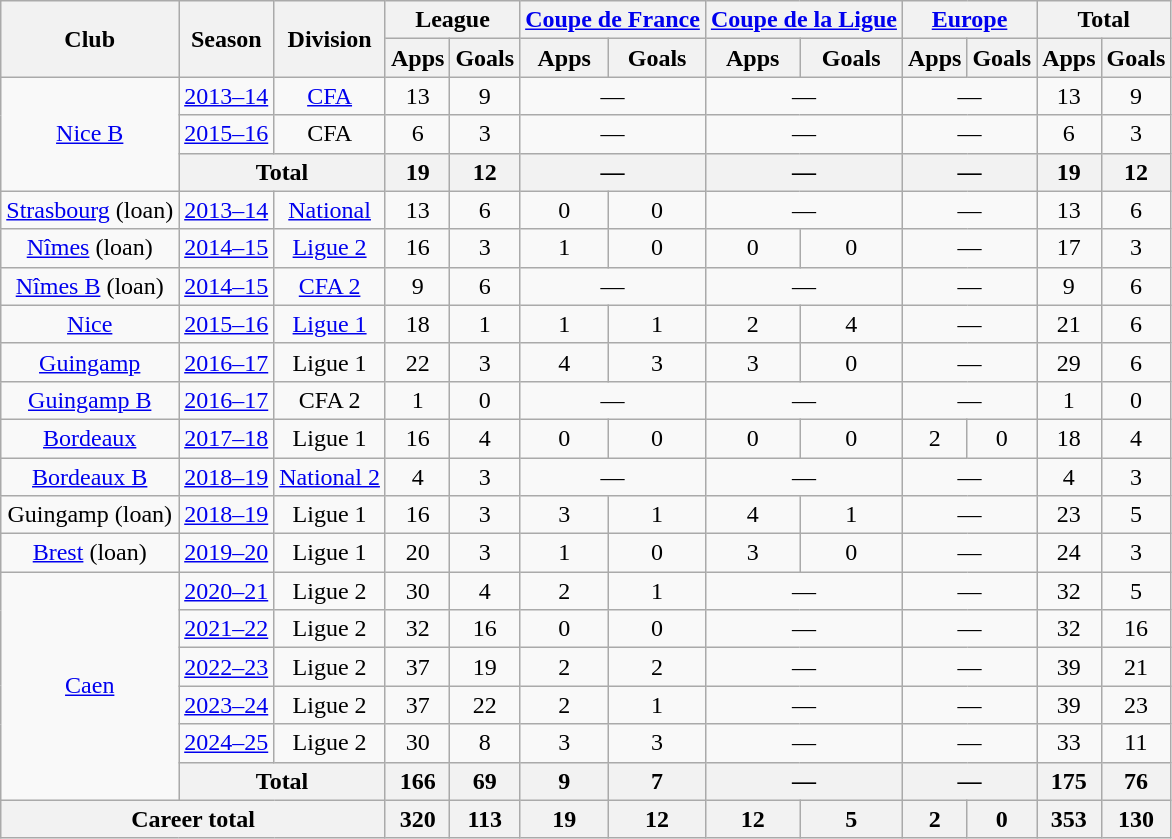<table class="wikitable" style="text-align: center">
<tr>
<th rowspan="2">Club</th>
<th rowspan="2">Season</th>
<th rowspan="2">Division</th>
<th colspan="2">League</th>
<th colspan="2"><a href='#'>Coupe de France</a></th>
<th colspan="2"><a href='#'>Coupe de la Ligue</a></th>
<th colspan="2"><a href='#'>Europe</a></th>
<th colspan="2">Total</th>
</tr>
<tr>
<th>Apps</th>
<th>Goals</th>
<th>Apps</th>
<th>Goals</th>
<th>Apps</th>
<th>Goals</th>
<th>Apps</th>
<th>Goals</th>
<th>Apps</th>
<th>Goals</th>
</tr>
<tr>
<td rowspan="3"><a href='#'>Nice B</a></td>
<td><a href='#'>2013–14</a></td>
<td><a href='#'>CFA</a></td>
<td>13</td>
<td>9</td>
<td colspan="2">—</td>
<td colspan="2">—</td>
<td colspan="2">—</td>
<td>13</td>
<td>9</td>
</tr>
<tr>
<td><a href='#'>2015–16</a></td>
<td>CFA</td>
<td>6</td>
<td>3</td>
<td colspan="2">—</td>
<td colspan="2">—</td>
<td colspan="2">—</td>
<td>6</td>
<td>3</td>
</tr>
<tr>
<th colspan="2">Total</th>
<th>19</th>
<th>12</th>
<th colspan="2">—</th>
<th colspan="2">—</th>
<th colspan="2">—</th>
<th>19</th>
<th>12</th>
</tr>
<tr>
<td><a href='#'>Strasbourg</a> (loan)</td>
<td><a href='#'>2013–14</a></td>
<td><a href='#'>National</a></td>
<td>13</td>
<td>6</td>
<td>0</td>
<td>0</td>
<td colspan="2">—</td>
<td colspan="2">—</td>
<td>13</td>
<td>6</td>
</tr>
<tr>
<td><a href='#'>Nîmes</a> (loan)</td>
<td><a href='#'>2014–15</a></td>
<td><a href='#'>Ligue 2</a></td>
<td>16</td>
<td>3</td>
<td>1</td>
<td>0</td>
<td>0</td>
<td>0</td>
<td colspan="2">—</td>
<td>17</td>
<td>3</td>
</tr>
<tr>
<td><a href='#'>Nîmes B</a> (loan)</td>
<td><a href='#'>2014–15</a></td>
<td><a href='#'>CFA 2</a></td>
<td>9</td>
<td>6</td>
<td colspan="2">—</td>
<td colspan="2">—</td>
<td colspan="2">—</td>
<td>9</td>
<td>6</td>
</tr>
<tr>
<td><a href='#'>Nice</a></td>
<td><a href='#'>2015–16</a></td>
<td><a href='#'>Ligue 1</a></td>
<td>18</td>
<td>1</td>
<td>1</td>
<td>1</td>
<td>2</td>
<td>4</td>
<td colspan="2">—</td>
<td>21</td>
<td>6</td>
</tr>
<tr>
<td><a href='#'>Guingamp</a></td>
<td><a href='#'>2016–17</a></td>
<td>Ligue 1</td>
<td>22</td>
<td>3</td>
<td>4</td>
<td>3</td>
<td>3</td>
<td>0</td>
<td colspan="2">—</td>
<td>29</td>
<td>6</td>
</tr>
<tr>
<td><a href='#'>Guingamp B</a></td>
<td><a href='#'>2016–17</a></td>
<td>CFA 2</td>
<td>1</td>
<td>0</td>
<td colspan="2">—</td>
<td colspan="2">—</td>
<td colspan="2">—</td>
<td>1</td>
<td>0</td>
</tr>
<tr>
<td><a href='#'>Bordeaux</a></td>
<td><a href='#'>2017–18</a></td>
<td>Ligue 1</td>
<td>16</td>
<td>4</td>
<td>0</td>
<td>0</td>
<td>0</td>
<td>0</td>
<td>2</td>
<td>0</td>
<td>18</td>
<td>4</td>
</tr>
<tr>
<td><a href='#'>Bordeaux B</a></td>
<td><a href='#'>2018–19</a></td>
<td><a href='#'>National 2</a></td>
<td>4</td>
<td>3</td>
<td colspan="2">—</td>
<td colspan="2">—</td>
<td colspan="2">—</td>
<td>4</td>
<td>3</td>
</tr>
<tr>
<td>Guingamp (loan)</td>
<td><a href='#'>2018–19</a></td>
<td>Ligue 1</td>
<td>16</td>
<td>3</td>
<td>3</td>
<td>1</td>
<td>4</td>
<td>1</td>
<td colspan="2">—</td>
<td>23</td>
<td>5</td>
</tr>
<tr>
<td><a href='#'>Brest</a> (loan)</td>
<td><a href='#'>2019–20</a></td>
<td>Ligue 1</td>
<td>20</td>
<td>3</td>
<td>1</td>
<td>0</td>
<td>3</td>
<td>0</td>
<td colspan="2">—</td>
<td>24</td>
<td>3</td>
</tr>
<tr>
<td rowspan="6"><a href='#'>Caen</a></td>
<td><a href='#'>2020–21</a></td>
<td>Ligue 2</td>
<td>30</td>
<td>4</td>
<td>2</td>
<td>1</td>
<td colspan="2">—</td>
<td colspan="2">—</td>
<td>32</td>
<td>5</td>
</tr>
<tr>
<td><a href='#'>2021–22</a></td>
<td>Ligue 2</td>
<td>32</td>
<td>16</td>
<td>0</td>
<td>0</td>
<td colspan="2">—</td>
<td colspan="2">—</td>
<td>32</td>
<td>16</td>
</tr>
<tr>
<td><a href='#'>2022–23</a></td>
<td>Ligue 2</td>
<td>37</td>
<td>19</td>
<td>2</td>
<td>2</td>
<td colspan="2">—</td>
<td colspan="2">—</td>
<td>39</td>
<td>21</td>
</tr>
<tr>
<td><a href='#'>2023–24</a></td>
<td>Ligue 2</td>
<td>37</td>
<td>22</td>
<td>2</td>
<td>1</td>
<td colspan="2">—</td>
<td colspan="2">—</td>
<td>39</td>
<td>23</td>
</tr>
<tr>
<td><a href='#'>2024–25</a></td>
<td>Ligue 2</td>
<td>30</td>
<td>8</td>
<td>3</td>
<td>3</td>
<td colspan="2">—</td>
<td colspan="2">—</td>
<td>33</td>
<td>11</td>
</tr>
<tr>
<th colspan="2">Total</th>
<th>166</th>
<th>69</th>
<th>9</th>
<th>7</th>
<th colspan="2">—</th>
<th colspan="2">—</th>
<th>175</th>
<th>76</th>
</tr>
<tr>
<th colspan="3">Career total</th>
<th>320</th>
<th>113</th>
<th>19</th>
<th>12</th>
<th>12</th>
<th>5</th>
<th>2</th>
<th>0</th>
<th>353</th>
<th>130</th>
</tr>
</table>
